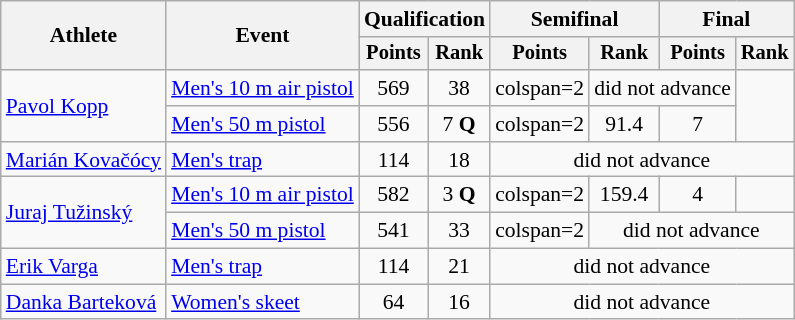<table class="wikitable" style="font-size:90%">
<tr>
<th rowspan="2">Athlete</th>
<th rowspan="2">Event</th>
<th colspan=2>Qualification</th>
<th colspan=2>Semifinal</th>
<th colspan=2>Final</th>
</tr>
<tr style="font-size:95%">
<th>Points</th>
<th>Rank</th>
<th>Points</th>
<th>Rank</th>
<th>Points</th>
<th>Rank</th>
</tr>
<tr align=center>
<td align=left rowspan=2><a href='#'>Pavol Kopp</a></td>
<td align=left><a href='#'>Men's 10 m air pistol</a></td>
<td>569</td>
<td>38</td>
<td>colspan=2 </td>
<td colspan=2>did not advance</td>
</tr>
<tr align=center>
<td align=left><a href='#'>Men's 50 m pistol</a></td>
<td>556</td>
<td>7 <strong>Q</strong></td>
<td>colspan=2 </td>
<td>91.4</td>
<td>7</td>
</tr>
<tr align=center>
<td align=left><a href='#'>Marián Kovačócy</a></td>
<td align=left><a href='#'>Men's trap</a></td>
<td>114</td>
<td>18</td>
<td colspan=4>did not advance</td>
</tr>
<tr align=center>
<td align=left rowspan=2><a href='#'>Juraj Tužinský</a></td>
<td align=left><a href='#'>Men's 10 m air pistol</a></td>
<td>582</td>
<td>3 <strong>Q</strong></td>
<td>colspan=2 </td>
<td>159.4</td>
<td>4</td>
</tr>
<tr align=center>
<td align=left><a href='#'>Men's 50 m pistol</a></td>
<td>541</td>
<td>33</td>
<td>colspan=2 </td>
<td colspan=4>did not advance</td>
</tr>
<tr align=center>
<td align=left><a href='#'>Erik Varga</a></td>
<td align=left><a href='#'>Men's trap</a></td>
<td>114</td>
<td>21</td>
<td colspan=4>did not advance</td>
</tr>
<tr align=center>
<td align=left><a href='#'>Danka Barteková</a></td>
<td align=left><a href='#'>Women's skeet</a></td>
<td>64</td>
<td>16</td>
<td colspan=4>did not advance</td>
</tr>
</table>
